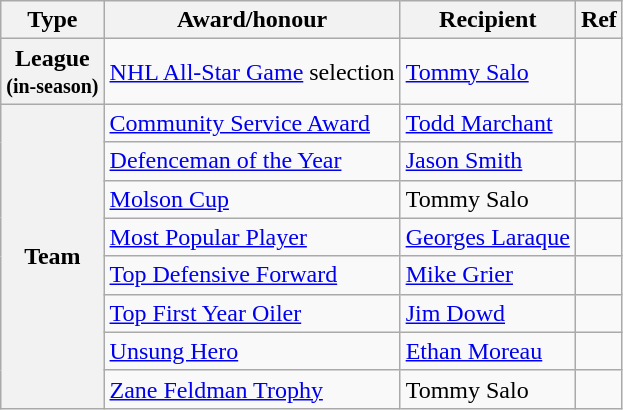<table class="wikitable">
<tr>
<th scope="col">Type</th>
<th scope="col">Award/honour</th>
<th scope="col">Recipient</th>
<th scope="col">Ref</th>
</tr>
<tr>
<th scope="row">League<br><small>(in-season)</small></th>
<td><a href='#'>NHL All-Star Game</a> selection</td>
<td><a href='#'>Tommy Salo</a></td>
<td></td>
</tr>
<tr>
<th scope="row" rowspan="9">Team</th>
<td><a href='#'>Community Service Award</a></td>
<td><a href='#'>Todd Marchant</a></td>
<td></td>
</tr>
<tr>
<td><a href='#'>Defenceman of the Year</a></td>
<td><a href='#'>Jason Smith</a></td>
<td></td>
</tr>
<tr>
<td><a href='#'>Molson Cup</a></td>
<td>Tommy Salo</td>
<td></td>
</tr>
<tr>
<td><a href='#'>Most Popular Player</a></td>
<td><a href='#'>Georges Laraque</a></td>
<td></td>
</tr>
<tr>
<td><a href='#'>Top Defensive Forward</a></td>
<td><a href='#'>Mike Grier</a></td>
<td></td>
</tr>
<tr>
<td><a href='#'>Top First Year Oiler</a></td>
<td><a href='#'>Jim Dowd</a></td>
<td></td>
</tr>
<tr>
<td><a href='#'>Unsung Hero</a></td>
<td><a href='#'>Ethan Moreau</a></td>
<td></td>
</tr>
<tr>
<td><a href='#'>Zane Feldman Trophy</a></td>
<td>Tommy Salo</td>
<td></td>
</tr>
</table>
